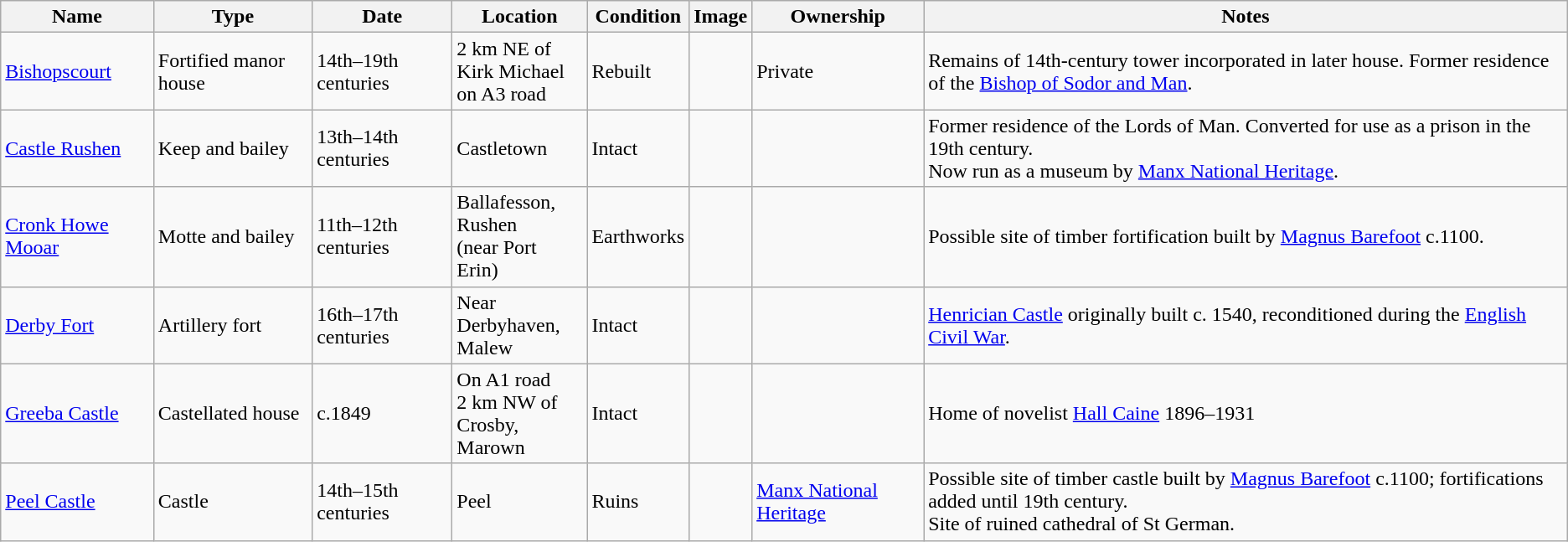<table class="wikitable sortable">
<tr>
<th>Name</th>
<th>Type</th>
<th>Date</th>
<th width=100px>Location</th>
<th>Condition<br></th>
<th class="unsortable">Image</th>
<th class="unsortable">Ownership</th>
<th class="unsortable">Notes</th>
</tr>
<tr>
<td><a href='#'>Bishopscourt</a></td>
<td>Fortified manor house</td>
<td>14th–19th centuries</td>
<td>2 km NE of Kirk Michael on A3 road</td>
<td>Rebuilt</td>
<td></td>
<td>Private</td>
<td>Remains of 14th-century tower incorporated in later house. Former residence of the <a href='#'>Bishop of Sodor and Man</a>.</td>
</tr>
<tr>
<td><a href='#'>Castle Rushen</a></td>
<td>Keep and bailey</td>
<td>13th–14th centuries</td>
<td>Castletown</td>
<td>Intact</td>
<td></td>
<td></td>
<td>Former residence of the Lords of Man. Converted for use as a prison in the 19th century.<br>Now run as a museum by <a href='#'>Manx National Heritage</a>.</td>
</tr>
<tr>
<td><a href='#'>Cronk Howe Mooar</a></td>
<td>Motte and bailey</td>
<td>11th–12th centuries</td>
<td>Ballafesson, Rushen<br>(near Port Erin)</td>
<td>Earthworks</td>
<td></td>
<td></td>
<td>Possible site of timber fortification built by <a href='#'>Magnus Barefoot</a> c.1100.</td>
</tr>
<tr>
<td><a href='#'>Derby Fort</a></td>
<td>Artillery fort</td>
<td>16th–17th centuries</td>
<td>Near Derbyhaven, Malew</td>
<td>Intact</td>
<td></td>
<td></td>
<td><a href='#'>Henrician Castle</a> originally built c. 1540, reconditioned during the <a href='#'>English Civil War</a>.</td>
</tr>
<tr>
<td><a href='#'>Greeba Castle</a></td>
<td>Castellated house</td>
<td>c.1849</td>
<td>On A1 road 2 km NW of Crosby, Marown</td>
<td>Intact</td>
<td></td>
<td></td>
<td>Home of novelist <a href='#'>Hall Caine</a> 1896–1931</td>
</tr>
<tr>
<td><a href='#'>Peel Castle</a></td>
<td>Castle</td>
<td>14th–15th centuries</td>
<td>Peel</td>
<td>Ruins</td>
<td></td>
<td><a href='#'>Manx National Heritage</a></td>
<td>Possible site of timber castle built by <a href='#'>Magnus Barefoot</a> c.1100; fortifications added until 19th century.<br>Site of ruined cathedral of St German.</td>
</tr>
</table>
